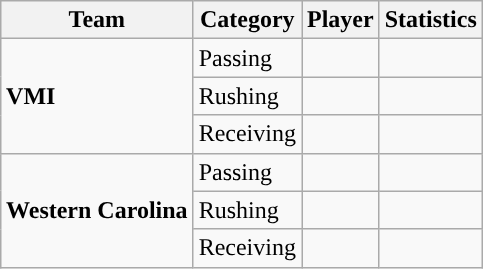<table class="wikitable" style="float: right;">
<tr>
<th>Team</th>
<th>Category</th>
<th>Player</th>
<th>Statistics</th>
</tr>
<tr>
<td rowspan=3><strong>VMI</strong></td>
<td>Passing</td>
<td></td>
<td></td>
</tr>
<tr>
<td>Rushing</td>
<td></td>
<td></td>
</tr>
<tr>
<td>Receiving</td>
<td></td>
<td></td>
</tr>
<tr>
<td rowspan=3><strong>Western Carolina</strong></td>
<td>Passing</td>
<td></td>
<td></td>
</tr>
<tr>
<td>Rushing</td>
<td></td>
<td></td>
</tr>
<tr>
<td>Receiving</td>
<td></td>
<td></td>
</tr>
</table>
